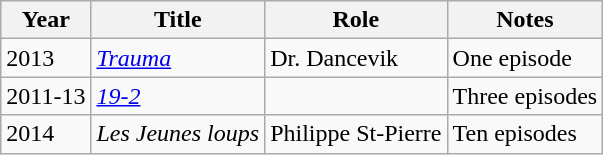<table class="wikitable sortable">
<tr>
<th>Year</th>
<th>Title</th>
<th>Role</th>
<th class="unsortable">Notes</th>
</tr>
<tr>
<td>2013</td>
<td><em><a href='#'>Trauma</a></em></td>
<td>Dr. Dancevik</td>
<td>One episode</td>
</tr>
<tr>
<td>2011-13</td>
<td><em><a href='#'>19-2</a></em></td>
<td></td>
<td>Three episodes</td>
</tr>
<tr>
<td>2014</td>
<td><em>Les Jeunes loups</em></td>
<td>Philippe St-Pierre</td>
<td>Ten episodes</td>
</tr>
</table>
